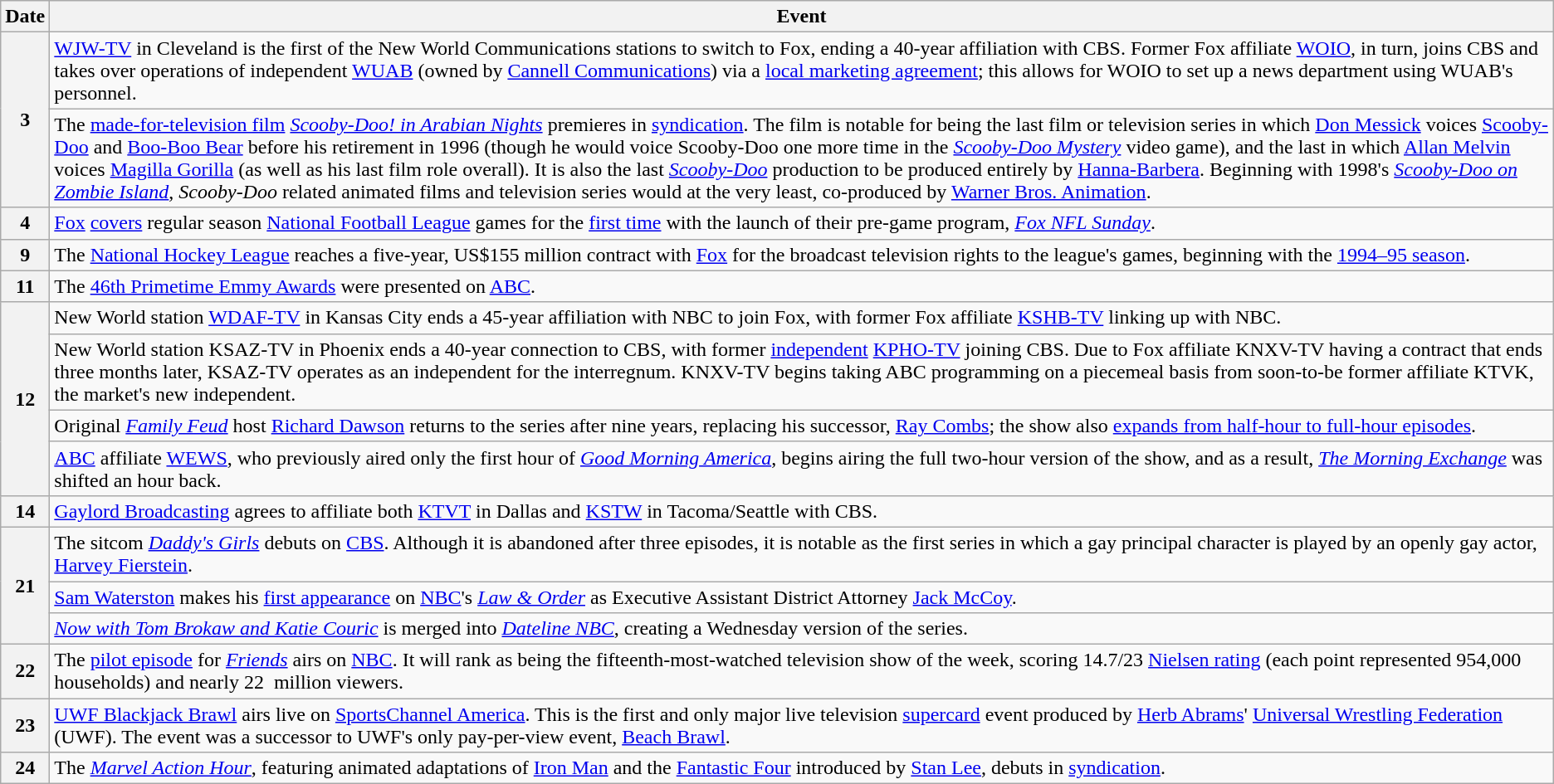<table class="wikitable">
<tr>
<th>Date</th>
<th>Event</th>
</tr>
<tr>
<th rowspan="2">3</th>
<td><a href='#'>WJW-TV</a> in Cleveland is the first of the New World Communications stations to switch to Fox, ending a 40-year affiliation with CBS. Former Fox affiliate <a href='#'>WOIO</a>, in turn, joins CBS and takes over operations of independent <a href='#'>WUAB</a> (owned by <a href='#'>Cannell Communications</a>) via a <a href='#'>local marketing agreement</a>; this allows for WOIO to set up a news department using WUAB's personnel.</td>
</tr>
<tr>
<td>The <a href='#'>made-for-television film</a> <em><a href='#'>Scooby-Doo! in Arabian Nights</a></em> premieres in <a href='#'>syndication</a>. The film is notable for being the last film or television series in which <a href='#'>Don Messick</a> voices <a href='#'>Scooby-Doo</a> and <a href='#'>Boo-Boo Bear</a> before his retirement in 1996 (though he would voice Scooby-Doo one more time in the <em><a href='#'>Scooby-Doo Mystery</a></em> video game), and the last in which <a href='#'>Allan Melvin</a> voices <a href='#'>Magilla Gorilla</a> (as well as his last film role overall). It is also the last <em><a href='#'>Scooby-Doo</a></em> production to be produced entirely by <a href='#'>Hanna-Barbera</a>. Beginning with 1998's <em><a href='#'>Scooby-Doo on Zombie Island</a></em>, <em>Scooby-Doo</em> related animated films and television series would at the very least, co-produced by <a href='#'>Warner Bros. Animation</a>.</td>
</tr>
<tr>
<th>4</th>
<td><a href='#'>Fox</a> <a href='#'>covers</a> regular season <a href='#'>National Football League</a> games for the <a href='#'>first time</a> with the launch of their pre-game program, <em><a href='#'>Fox NFL Sunday</a></em>.</td>
</tr>
<tr>
<th>9</th>
<td>The <a href='#'>National Hockey League</a> reaches a five-year, US$155 million contract with <a href='#'>Fox</a> for the broadcast television rights to the league's games, beginning with the <a href='#'>1994–95 season</a>.</td>
</tr>
<tr>
<th>11</th>
<td>The <a href='#'>46th Primetime Emmy Awards</a> were presented on <a href='#'>ABC</a>.</td>
</tr>
<tr>
<th rowspan="4">12</th>
<td>New World station <a href='#'>WDAF-TV</a> in Kansas City ends a 45-year affiliation with NBC to join Fox, with former Fox affiliate <a href='#'>KSHB-TV</a> linking up with NBC.</td>
</tr>
<tr>
<td>New World station KSAZ-TV in Phoenix ends a 40-year connection to CBS, with former <a href='#'>independent</a> <a href='#'>KPHO-TV</a> joining CBS. Due to Fox affiliate KNXV-TV having a contract that ends three months later, KSAZ-TV operates as an independent for the interregnum. KNXV-TV begins taking ABC programming on a piecemeal basis from soon-to-be former affiliate KTVK, the market's new independent.</td>
</tr>
<tr>
<td>Original <em><a href='#'>Family Feud</a></em> host <a href='#'>Richard Dawson</a> returns to the series after nine years, replacing his successor, <a href='#'>Ray Combs</a>; the show also <a href='#'>expands from half-hour to full-hour episodes</a>.</td>
</tr>
<tr>
<td><a href='#'>ABC</a> affiliate <a href='#'>WEWS</a>, who previously aired only the first hour of <em><a href='#'>Good Morning America</a></em>, begins airing the full two-hour version of the show, and as a result, <em><a href='#'>The Morning Exchange</a></em> was shifted an hour back.</td>
</tr>
<tr>
<th>14</th>
<td><a href='#'>Gaylord Broadcasting</a> agrees to affiliate both <a href='#'>KTVT</a> in Dallas and <a href='#'>KSTW</a> in Tacoma/Seattle with CBS.</td>
</tr>
<tr>
<th rowspan="3">21</th>
<td>The sitcom <em><a href='#'>Daddy's Girls</a></em> debuts on <a href='#'>CBS</a>. Although it is abandoned after three episodes, it is notable as the first series in which a gay principal character is played by an openly gay actor, <a href='#'>Harvey Fierstein</a>.</td>
</tr>
<tr>
<td><a href='#'>Sam Waterston</a> makes his <a href='#'>first appearance</a> on <a href='#'>NBC</a>'s <em><a href='#'>Law & Order</a></em> as Executive Assistant District Attorney <a href='#'>Jack McCoy</a>.</td>
</tr>
<tr>
<td><em><a href='#'>Now with Tom Brokaw and Katie Couric</a></em> is merged into <em><a href='#'>Dateline NBC</a></em>, creating a Wednesday version of the series.</td>
</tr>
<tr>
<th>22</th>
<td>The <a href='#'>pilot episode</a> for <em><a href='#'>Friends</a></em> airs on <a href='#'>NBC</a>. It will rank as being the fifteenth-most-watched television show of the week, scoring 14.7/23 <a href='#'>Nielsen rating</a> (each point represented 954,000 households) and nearly 22  million viewers.</td>
</tr>
<tr>
<th>23</th>
<td><a href='#'>UWF Blackjack Brawl</a> airs live on <a href='#'>SportsChannel America</a>. This is the first and only major live television <a href='#'>supercard</a> event produced by <a href='#'>Herb Abrams</a>' <a href='#'>Universal Wrestling Federation</a> (UWF). The event was a successor to UWF's only pay-per-view event, <a href='#'>Beach Brawl</a>.</td>
</tr>
<tr>
<th>24</th>
<td>The <em><a href='#'>Marvel Action Hour</a></em>, featuring animated adaptations of <a href='#'>Iron Man</a> and the <a href='#'>Fantastic Four</a> introduced by <a href='#'>Stan Lee</a>, debuts in <a href='#'>syndication</a>.</td>
</tr>
</table>
